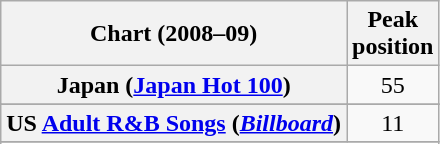<table class="wikitable plainrowheaders sortable">
<tr>
<th>Chart (2008–09)</th>
<th>Peak<br>position</th>
</tr>
<tr>
<th scope="row">Japan (<a href='#'>Japan Hot 100</a>)</th>
<td style="text-align:center;">55</td>
</tr>
<tr>
</tr>
<tr>
<th scope="row">US <a href='#'>Adult R&B Songs</a> (<em><a href='#'>Billboard</a></em>)</th>
<td style="text-align:center;">11</td>
</tr>
<tr>
</tr>
<tr>
</tr>
</table>
